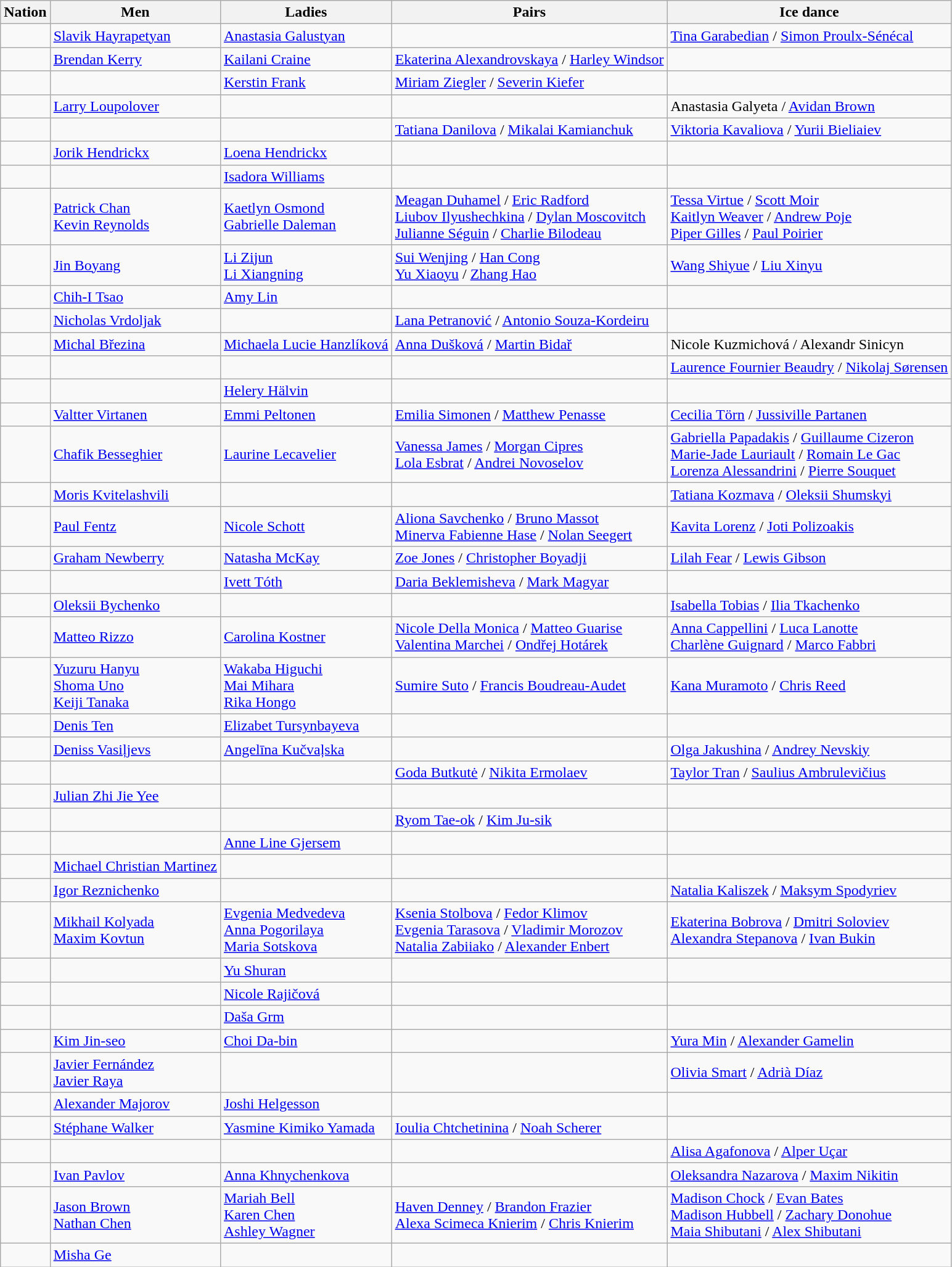<table class="wikitable">
<tr>
<th>Nation</th>
<th>Men</th>
<th>Ladies</th>
<th>Pairs</th>
<th>Ice dance</th>
</tr>
<tr>
<td></td>
<td><a href='#'>Slavik Hayrapetyan</a></td>
<td><a href='#'>Anastasia Galustyan</a></td>
<td></td>
<td><a href='#'>Tina Garabedian</a> / <a href='#'>Simon Proulx-Sénécal</a></td>
</tr>
<tr>
<td></td>
<td><a href='#'>Brendan Kerry</a></td>
<td><a href='#'>Kailani Craine</a></td>
<td><a href='#'>Ekaterina Alexandrovskaya</a> / <a href='#'>Harley Windsor</a></td>
<td></td>
</tr>
<tr>
<td></td>
<td></td>
<td><a href='#'>Kerstin Frank</a></td>
<td><a href='#'>Miriam Ziegler</a> / <a href='#'>Severin Kiefer</a></td>
<td></td>
</tr>
<tr>
<td></td>
<td><a href='#'>Larry Loupolover</a></td>
<td></td>
<td></td>
<td>Anastasia Galyeta / <a href='#'>Avidan Brown</a></td>
</tr>
<tr>
<td></td>
<td></td>
<td></td>
<td><a href='#'>Tatiana Danilova</a> / <a href='#'>Mikalai Kamianchuk</a></td>
<td><a href='#'>Viktoria Kavaliova</a> / <a href='#'>Yurii Bieliaiev</a></td>
</tr>
<tr>
<td></td>
<td><a href='#'>Jorik Hendrickx</a></td>
<td><a href='#'>Loena Hendrickx</a></td>
<td></td>
<td></td>
</tr>
<tr>
<td></td>
<td></td>
<td><a href='#'>Isadora Williams</a></td>
<td></td>
<td></td>
</tr>
<tr>
<td></td>
<td><a href='#'>Patrick Chan</a> <br> <a href='#'>Kevin Reynolds</a></td>
<td><a href='#'>Kaetlyn Osmond</a> <br> <a href='#'>Gabrielle Daleman</a></td>
<td><a href='#'>Meagan Duhamel</a> / <a href='#'>Eric Radford</a> <br> <a href='#'>Liubov Ilyushechkina</a> / <a href='#'>Dylan Moscovitch</a> <br> <a href='#'>Julianne Séguin</a> / <a href='#'>Charlie Bilodeau</a></td>
<td><a href='#'>Tessa Virtue</a> / <a href='#'>Scott Moir</a> <br> <a href='#'>Kaitlyn Weaver</a> / <a href='#'>Andrew Poje</a> <br> <a href='#'>Piper Gilles</a> / <a href='#'>Paul Poirier</a></td>
</tr>
<tr>
<td></td>
<td><a href='#'>Jin Boyang</a></td>
<td><a href='#'>Li Zijun</a> <br> <a href='#'>Li Xiangning</a></td>
<td><a href='#'>Sui Wenjing</a> / <a href='#'>Han Cong</a> <br> <a href='#'>Yu Xiaoyu</a> / <a href='#'>Zhang Hao</a></td>
<td><a href='#'>Wang Shiyue</a> / <a href='#'>Liu Xinyu</a></td>
</tr>
<tr>
<td></td>
<td><a href='#'>Chih-I Tsao</a></td>
<td><a href='#'>Amy Lin</a></td>
<td></td>
<td></td>
</tr>
<tr>
<td></td>
<td><a href='#'>Nicholas Vrdoljak</a></td>
<td></td>
<td><a href='#'>Lana Petranović</a> / <a href='#'>Antonio Souza-Kordeiru</a></td>
<td></td>
</tr>
<tr>
<td></td>
<td><a href='#'>Michal Březina</a></td>
<td><a href='#'>Michaela Lucie Hanzlíková</a></td>
<td><a href='#'>Anna Dušková</a> / <a href='#'>Martin Bidař</a></td>
<td>Nicole Kuzmichová / Alexandr Sinicyn</td>
</tr>
<tr>
<td></td>
<td></td>
<td></td>
<td></td>
<td><a href='#'>Laurence Fournier Beaudry</a> / <a href='#'>Nikolaj Sørensen</a></td>
</tr>
<tr>
<td></td>
<td></td>
<td><a href='#'>Helery Hälvin</a></td>
<td></td>
<td></td>
</tr>
<tr>
<td></td>
<td><a href='#'>Valtter Virtanen</a></td>
<td><a href='#'>Emmi Peltonen</a></td>
<td><a href='#'>Emilia Simonen</a> / <a href='#'>Matthew Penasse</a></td>
<td><a href='#'>Cecilia Törn</a> / <a href='#'>Jussiville Partanen</a></td>
</tr>
<tr>
<td></td>
<td><a href='#'>Chafik Besseghier</a></td>
<td><a href='#'>Laurine Lecavelier</a></td>
<td><a href='#'>Vanessa James</a> / <a href='#'>Morgan Cipres</a> <br> <a href='#'>Lola Esbrat</a> / <a href='#'>Andrei Novoselov</a></td>
<td><a href='#'>Gabriella Papadakis</a> / <a href='#'>Guillaume Cizeron</a> <br> <a href='#'>Marie-Jade Lauriault</a> / <a href='#'>Romain Le Gac</a> <br> <a href='#'>Lorenza Alessandrini</a> / <a href='#'>Pierre Souquet</a></td>
</tr>
<tr>
<td></td>
<td><a href='#'>Moris Kvitelashvili</a></td>
<td></td>
<td></td>
<td><a href='#'>Tatiana Kozmava</a> / <a href='#'>Oleksii Shumskyi</a></td>
</tr>
<tr>
<td></td>
<td><a href='#'>Paul Fentz</a></td>
<td><a href='#'>Nicole Schott</a></td>
<td><a href='#'>Aliona Savchenko</a> / <a href='#'>Bruno Massot</a> <br> <a href='#'>Minerva Fabienne Hase</a> / <a href='#'>Nolan Seegert</a></td>
<td><a href='#'>Kavita Lorenz</a> / <a href='#'>Joti Polizoakis</a></td>
</tr>
<tr>
<td></td>
<td><a href='#'>Graham Newberry</a></td>
<td><a href='#'>Natasha McKay</a></td>
<td><a href='#'>Zoe Jones</a> / <a href='#'>Christopher Boyadji</a></td>
<td><a href='#'>Lilah Fear</a> / <a href='#'>Lewis Gibson</a></td>
</tr>
<tr>
<td></td>
<td></td>
<td><a href='#'>Ivett Tóth</a></td>
<td><a href='#'>Daria Beklemisheva</a> / <a href='#'>Mark Magyar</a></td>
<td></td>
</tr>
<tr>
<td></td>
<td><a href='#'>Oleksii Bychenko</a></td>
<td></td>
<td></td>
<td><a href='#'>Isabella Tobias</a> / <a href='#'>Ilia Tkachenko</a></td>
</tr>
<tr>
<td></td>
<td><a href='#'>Matteo Rizzo</a></td>
<td><a href='#'>Carolina Kostner</a></td>
<td><a href='#'>Nicole Della Monica</a> / <a href='#'>Matteo Guarise</a> <br> <a href='#'>Valentina Marchei</a> / <a href='#'>Ondřej Hotárek</a></td>
<td><a href='#'>Anna Cappellini</a> / <a href='#'>Luca Lanotte</a> <br> <a href='#'>Charlène Guignard</a> / <a href='#'>Marco Fabbri</a></td>
</tr>
<tr>
<td></td>
<td><a href='#'>Yuzuru Hanyu</a> <br> <a href='#'>Shoma Uno</a> <br> <a href='#'>Keiji Tanaka</a></td>
<td><a href='#'>Wakaba Higuchi</a> <br> <a href='#'>Mai Mihara</a> <br> <a href='#'>Rika Hongo</a></td>
<td><a href='#'>Sumire Suto</a> / <a href='#'>Francis Boudreau-Audet</a></td>
<td><a href='#'>Kana Muramoto</a> / <a href='#'>Chris Reed</a></td>
</tr>
<tr>
<td></td>
<td><a href='#'>Denis Ten</a></td>
<td><a href='#'>Elizabet Tursynbayeva</a></td>
<td></td>
<td></td>
</tr>
<tr>
<td></td>
<td><a href='#'>Deniss Vasiļjevs</a></td>
<td><a href='#'>Angelīna Kučvaļska</a></td>
<td></td>
<td><a href='#'>Olga Jakushina</a> / <a href='#'>Andrey Nevskiy</a></td>
</tr>
<tr>
<td></td>
<td></td>
<td></td>
<td><a href='#'>Goda Butkutė</a> / <a href='#'>Nikita Ermolaev</a></td>
<td><a href='#'>Taylor Tran</a> / <a href='#'>Saulius Ambrulevičius</a></td>
</tr>
<tr>
<td></td>
<td><a href='#'>Julian Zhi Jie Yee</a></td>
<td></td>
<td></td>
<td></td>
</tr>
<tr>
<td></td>
<td></td>
<td></td>
<td><a href='#'>Ryom Tae-ok</a> / <a href='#'>Kim Ju-sik</a></td>
<td></td>
</tr>
<tr>
<td></td>
<td></td>
<td><a href='#'>Anne Line Gjersem</a></td>
<td></td>
<td></td>
</tr>
<tr>
<td></td>
<td><a href='#'>Michael Christian Martinez</a></td>
<td></td>
<td></td>
<td></td>
</tr>
<tr>
<td></td>
<td><a href='#'>Igor Reznichenko</a></td>
<td></td>
<td></td>
<td><a href='#'>Natalia Kaliszek</a> / <a href='#'>Maksym Spodyriev</a></td>
</tr>
<tr>
<td></td>
<td><a href='#'>Mikhail Kolyada</a> <br> <a href='#'>Maxim Kovtun</a></td>
<td><a href='#'>Evgenia Medvedeva</a> <br> <a href='#'>Anna Pogorilaya</a> <br> <a href='#'>Maria Sotskova</a></td>
<td><a href='#'>Ksenia Stolbova</a> / <a href='#'>Fedor Klimov</a> <br> <a href='#'>Evgenia Tarasova</a> / <a href='#'>Vladimir Morozov</a> <br> <a href='#'>Natalia Zabiiako</a> / <a href='#'>Alexander Enbert</a></td>
<td><a href='#'>Ekaterina Bobrova</a> / <a href='#'>Dmitri Soloviev</a> <br> <a href='#'>Alexandra Stepanova</a> / <a href='#'>Ivan Bukin</a></td>
</tr>
<tr>
<td></td>
<td></td>
<td><a href='#'>Yu Shuran</a></td>
<td></td>
<td></td>
</tr>
<tr>
<td></td>
<td></td>
<td><a href='#'>Nicole Rajičová</a></td>
<td></td>
<td></td>
</tr>
<tr>
<td></td>
<td></td>
<td><a href='#'>Daša Grm</a></td>
<td></td>
<td></td>
</tr>
<tr>
<td></td>
<td><a href='#'>Kim Jin-seo</a></td>
<td><a href='#'>Choi Da-bin</a></td>
<td></td>
<td><a href='#'>Yura Min</a> / <a href='#'>Alexander Gamelin</a></td>
</tr>
<tr>
<td></td>
<td><a href='#'>Javier Fernández</a> <br> <a href='#'>Javier Raya</a></td>
<td></td>
<td></td>
<td><a href='#'>Olivia Smart</a> / <a href='#'>Adrià Díaz</a></td>
</tr>
<tr>
<td></td>
<td><a href='#'>Alexander Majorov</a></td>
<td><a href='#'>Joshi Helgesson</a></td>
<td></td>
<td></td>
</tr>
<tr>
<td></td>
<td><a href='#'>Stéphane Walker</a></td>
<td><a href='#'>Yasmine Kimiko Yamada</a></td>
<td><a href='#'>Ioulia Chtchetinina</a> / <a href='#'>Noah Scherer</a></td>
<td></td>
</tr>
<tr>
<td></td>
<td></td>
<td></td>
<td></td>
<td><a href='#'>Alisa Agafonova</a> / <a href='#'>Alper Uçar</a></td>
</tr>
<tr>
<td></td>
<td><a href='#'>Ivan Pavlov</a></td>
<td><a href='#'>Anna Khnychenkova</a></td>
<td></td>
<td><a href='#'>Oleksandra Nazarova</a> / <a href='#'>Maxim Nikitin</a></td>
</tr>
<tr>
<td></td>
<td><a href='#'>Jason Brown</a> <br> <a href='#'>Nathan Chen</a></td>
<td><a href='#'>Mariah Bell</a> <br> <a href='#'>Karen Chen</a> <br> <a href='#'>Ashley Wagner</a></td>
<td><a href='#'>Haven Denney</a> / <a href='#'>Brandon Frazier</a> <br><a href='#'>Alexa Scimeca Knierim</a> / <a href='#'>Chris Knierim</a></td>
<td><a href='#'>Madison Chock</a> / <a href='#'>Evan Bates</a> <br> <a href='#'>Madison Hubbell</a> / <a href='#'>Zachary Donohue</a> <br> <a href='#'>Maia Shibutani</a> / <a href='#'>Alex Shibutani</a></td>
</tr>
<tr>
<td></td>
<td><a href='#'>Misha Ge</a></td>
<td></td>
<td></td>
<td></td>
</tr>
</table>
